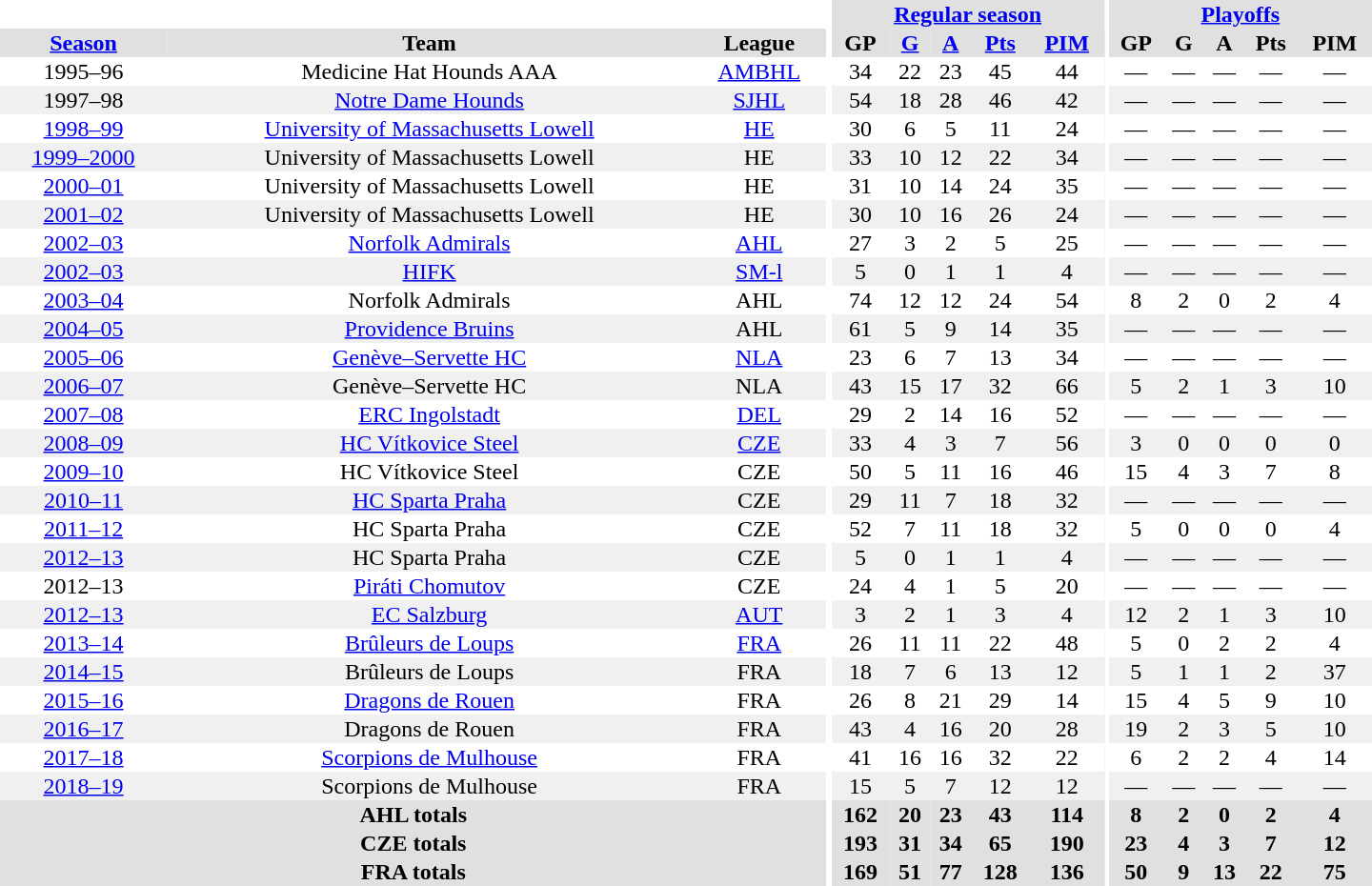<table border="0" cellpadding="1" cellspacing="0" style="text-align:center; width:60em">
<tr bgcolor="#e0e0e0">
<th colspan="3" bgcolor="#ffffff"></th>
<th rowspan="100" bgcolor="#ffffff"></th>
<th colspan="5"><a href='#'>Regular season</a></th>
<th rowspan="100" bgcolor="#ffffff"></th>
<th colspan="5"><a href='#'>Playoffs</a></th>
</tr>
<tr bgcolor="#e0e0e0">
<th><a href='#'>Season</a></th>
<th>Team</th>
<th>League</th>
<th>GP</th>
<th><a href='#'>G</a></th>
<th><a href='#'>A</a></th>
<th><a href='#'>Pts</a></th>
<th><a href='#'>PIM</a></th>
<th>GP</th>
<th>G</th>
<th>A</th>
<th>Pts</th>
<th>PIM</th>
</tr>
<tr>
<td>1995–96</td>
<td>Medicine Hat Hounds AAA</td>
<td><a href='#'>AMBHL</a></td>
<td>34</td>
<td>22</td>
<td>23</td>
<td>45</td>
<td>44</td>
<td>—</td>
<td>—</td>
<td>—</td>
<td>—</td>
<td>—</td>
</tr>
<tr bgcolor="#f0f0f0">
<td>1997–98</td>
<td><a href='#'>Notre Dame Hounds</a></td>
<td><a href='#'>SJHL</a></td>
<td>54</td>
<td>18</td>
<td>28</td>
<td>46</td>
<td>42</td>
<td>—</td>
<td>—</td>
<td>—</td>
<td>—</td>
<td>—</td>
</tr>
<tr>
<td><a href='#'>1998–99</a></td>
<td><a href='#'>University of Massachusetts Lowell</a></td>
<td><a href='#'>HE</a></td>
<td>30</td>
<td>6</td>
<td>5</td>
<td>11</td>
<td>24</td>
<td>—</td>
<td>—</td>
<td>—</td>
<td>—</td>
<td>—</td>
</tr>
<tr bgcolor="#f0f0f0">
<td><a href='#'>1999–2000</a></td>
<td>University of Massachusetts Lowell</td>
<td>HE</td>
<td>33</td>
<td>10</td>
<td>12</td>
<td>22</td>
<td>34</td>
<td>—</td>
<td>—</td>
<td>—</td>
<td>—</td>
<td>—</td>
</tr>
<tr>
<td><a href='#'>2000–01</a></td>
<td>University of Massachusetts Lowell</td>
<td>HE</td>
<td>31</td>
<td>10</td>
<td>14</td>
<td>24</td>
<td>35</td>
<td>—</td>
<td>—</td>
<td>—</td>
<td>—</td>
<td>—</td>
</tr>
<tr bgcolor="#f0f0f0">
<td><a href='#'>2001–02</a></td>
<td>University of Massachusetts Lowell</td>
<td>HE</td>
<td>30</td>
<td>10</td>
<td>16</td>
<td>26</td>
<td>24</td>
<td>—</td>
<td>—</td>
<td>—</td>
<td>—</td>
<td>—</td>
</tr>
<tr>
<td><a href='#'>2002–03</a></td>
<td><a href='#'>Norfolk Admirals</a></td>
<td><a href='#'>AHL</a></td>
<td>27</td>
<td>3</td>
<td>2</td>
<td>5</td>
<td>25</td>
<td>—</td>
<td>—</td>
<td>—</td>
<td>—</td>
<td>—</td>
</tr>
<tr bgcolor="#f0f0f0">
<td><a href='#'>2002–03</a></td>
<td><a href='#'>HIFK</a></td>
<td><a href='#'>SM-l</a></td>
<td>5</td>
<td>0</td>
<td>1</td>
<td>1</td>
<td>4</td>
<td>—</td>
<td>—</td>
<td>—</td>
<td>—</td>
<td>—</td>
</tr>
<tr>
<td><a href='#'>2003–04</a></td>
<td>Norfolk Admirals</td>
<td>AHL</td>
<td>74</td>
<td>12</td>
<td>12</td>
<td>24</td>
<td>54</td>
<td>8</td>
<td>2</td>
<td>0</td>
<td>2</td>
<td>4</td>
</tr>
<tr bgcolor="#f0f0f0">
<td><a href='#'>2004–05</a></td>
<td><a href='#'>Providence Bruins</a></td>
<td>AHL</td>
<td>61</td>
<td>5</td>
<td>9</td>
<td>14</td>
<td>35</td>
<td>—</td>
<td>—</td>
<td>—</td>
<td>—</td>
<td>—</td>
</tr>
<tr>
<td><a href='#'>2005–06</a></td>
<td><a href='#'>Genève–Servette HC</a></td>
<td><a href='#'>NLA</a></td>
<td>23</td>
<td>6</td>
<td>7</td>
<td>13</td>
<td>34</td>
<td>—</td>
<td>—</td>
<td>—</td>
<td>—</td>
<td>—</td>
</tr>
<tr bgcolor="#f0f0f0">
<td><a href='#'>2006–07</a></td>
<td>Genève–Servette HC</td>
<td>NLA</td>
<td>43</td>
<td>15</td>
<td>17</td>
<td>32</td>
<td>66</td>
<td>5</td>
<td>2</td>
<td>1</td>
<td>3</td>
<td>10</td>
</tr>
<tr>
<td><a href='#'>2007–08</a></td>
<td><a href='#'>ERC Ingolstadt</a></td>
<td><a href='#'>DEL</a></td>
<td>29</td>
<td>2</td>
<td>14</td>
<td>16</td>
<td>52</td>
<td>—</td>
<td>—</td>
<td>—</td>
<td>—</td>
<td>—</td>
</tr>
<tr bgcolor="#f0f0f0">
<td><a href='#'>2008–09</a></td>
<td><a href='#'>HC Vítkovice Steel</a></td>
<td><a href='#'>CZE</a></td>
<td>33</td>
<td>4</td>
<td>3</td>
<td>7</td>
<td>56</td>
<td>3</td>
<td>0</td>
<td>0</td>
<td>0</td>
<td>0</td>
</tr>
<tr>
<td><a href='#'>2009–10</a></td>
<td>HC Vítkovice Steel</td>
<td>CZE</td>
<td>50</td>
<td>5</td>
<td>11</td>
<td>16</td>
<td>46</td>
<td>15</td>
<td>4</td>
<td>3</td>
<td>7</td>
<td>8</td>
</tr>
<tr bgcolor="#f0f0f0">
<td><a href='#'>2010–11</a></td>
<td><a href='#'>HC Sparta Praha</a></td>
<td>CZE</td>
<td>29</td>
<td>11</td>
<td>7</td>
<td>18</td>
<td>32</td>
<td>—</td>
<td>—</td>
<td>—</td>
<td>—</td>
<td>—</td>
</tr>
<tr>
<td><a href='#'>2011–12</a></td>
<td>HC Sparta Praha</td>
<td>CZE</td>
<td>52</td>
<td>7</td>
<td>11</td>
<td>18</td>
<td>32</td>
<td>5</td>
<td>0</td>
<td>0</td>
<td>0</td>
<td>4</td>
</tr>
<tr bgcolor="#f0f0f0">
<td><a href='#'>2012–13</a></td>
<td>HC Sparta Praha</td>
<td>CZE</td>
<td>5</td>
<td>0</td>
<td>1</td>
<td>1</td>
<td>4</td>
<td>—</td>
<td>—</td>
<td>—</td>
<td>—</td>
<td>—</td>
</tr>
<tr>
<td>2012–13</td>
<td><a href='#'>Piráti Chomutov</a></td>
<td>CZE</td>
<td>24</td>
<td>4</td>
<td>1</td>
<td>5</td>
<td>20</td>
<td>—</td>
<td>—</td>
<td>—</td>
<td>—</td>
<td>—</td>
</tr>
<tr bgcolor="#f0f0f0">
<td><a href='#'>2012–13</a></td>
<td><a href='#'>EC Salzburg</a></td>
<td><a href='#'>AUT</a></td>
<td>3</td>
<td>2</td>
<td>1</td>
<td>3</td>
<td>4</td>
<td>12</td>
<td>2</td>
<td>1</td>
<td>3</td>
<td>10</td>
</tr>
<tr>
<td><a href='#'>2013–14</a></td>
<td><a href='#'>Brûleurs de Loups</a></td>
<td><a href='#'>FRA</a></td>
<td>26</td>
<td>11</td>
<td>11</td>
<td>22</td>
<td>48</td>
<td>5</td>
<td>0</td>
<td>2</td>
<td>2</td>
<td>4</td>
</tr>
<tr bgcolor="#f0f0f0">
<td><a href='#'>2014–15</a></td>
<td>Brûleurs de Loups</td>
<td>FRA</td>
<td>18</td>
<td>7</td>
<td>6</td>
<td>13</td>
<td>12</td>
<td>5</td>
<td>1</td>
<td>1</td>
<td>2</td>
<td>37</td>
</tr>
<tr>
<td><a href='#'>2015–16</a></td>
<td><a href='#'>Dragons de Rouen</a></td>
<td>FRA</td>
<td>26</td>
<td>8</td>
<td>21</td>
<td>29</td>
<td>14</td>
<td>15</td>
<td>4</td>
<td>5</td>
<td>9</td>
<td>10</td>
</tr>
<tr bgcolor="#f0f0f0">
<td><a href='#'>2016–17</a></td>
<td>Dragons de Rouen</td>
<td>FRA</td>
<td>43</td>
<td>4</td>
<td>16</td>
<td>20</td>
<td>28</td>
<td>19</td>
<td>2</td>
<td>3</td>
<td>5</td>
<td>10</td>
</tr>
<tr>
<td><a href='#'>2017–18</a></td>
<td><a href='#'>Scorpions de Mulhouse</a></td>
<td>FRA</td>
<td>41</td>
<td>16</td>
<td>16</td>
<td>32</td>
<td>22</td>
<td>6</td>
<td>2</td>
<td>2</td>
<td>4</td>
<td>14</td>
</tr>
<tr bgcolor="#f0f0f0">
<td><a href='#'>2018–19</a></td>
<td>Scorpions de Mulhouse</td>
<td>FRA</td>
<td>15</td>
<td>5</td>
<td>7</td>
<td>12</td>
<td>12</td>
<td>—</td>
<td>—</td>
<td>—</td>
<td>—</td>
<td>—</td>
</tr>
<tr bgcolor="#e0e0e0">
<th colspan="3">AHL totals</th>
<th>162</th>
<th>20</th>
<th>23</th>
<th>43</th>
<th>114</th>
<th>8</th>
<th>2</th>
<th>0</th>
<th>2</th>
<th>4</th>
</tr>
<tr bgcolor="#e0e0e0">
<th colspan="3">CZE totals</th>
<th>193</th>
<th>31</th>
<th>34</th>
<th>65</th>
<th>190</th>
<th>23</th>
<th>4</th>
<th>3</th>
<th>7</th>
<th>12</th>
</tr>
<tr bgcolor="#e0e0e0">
<th colspan="3">FRA totals</th>
<th>169</th>
<th>51</th>
<th>77</th>
<th>128</th>
<th>136</th>
<th>50</th>
<th>9</th>
<th>13</th>
<th>22</th>
<th>75</th>
</tr>
</table>
